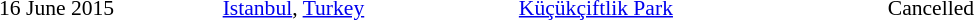<table cellpadding="2" style="border:0 solid darkgrey; font-size:90%">
<tr>
<th style="width:150px;"></th>
<th style="width:200px;"></th>
<th style="width:250px;"></th>
<th style="width:700px;"></th>
</tr>
<tr border="0">
</tr>
<tr>
<td>16 June 2015</td>
<td><a href='#'>Istanbul</a>, <a href='#'>Turkey</a></td>
<td><a href='#'>Küçükçiftlik Park</a></td>
<td>Cancelled</td>
</tr>
</table>
